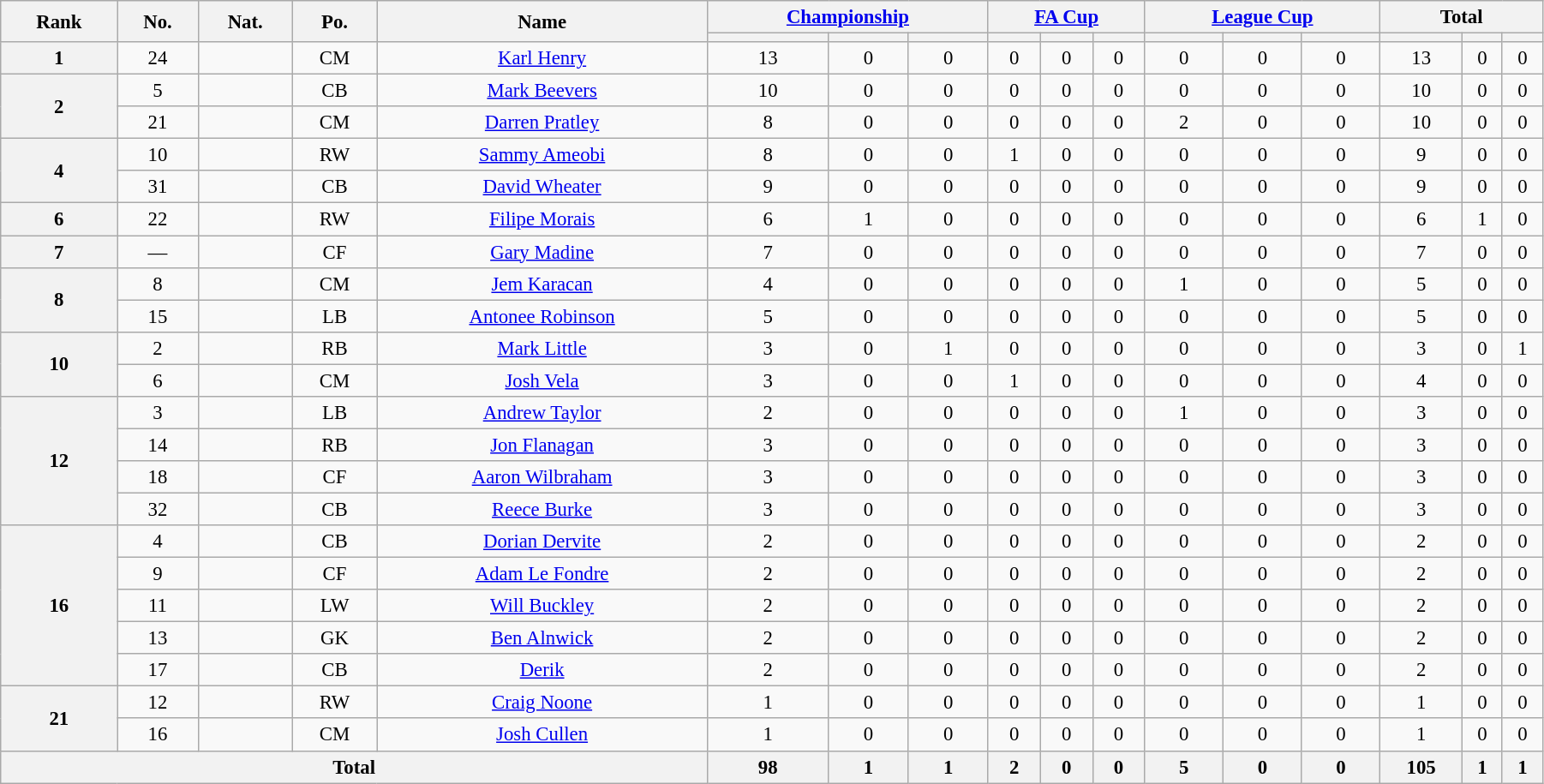<table class="wikitable" style="text-align:center; font-size:95%; width:95%;">
<tr>
<th rowspan=2>Rank</th>
<th rowspan=2>No.</th>
<th rowspan=2>Nat.</th>
<th rowspan=2>Po.</th>
<th rowspan=2>Name</th>
<th colspan=3><a href='#'>Championship</a></th>
<th colspan=3><a href='#'>FA Cup</a></th>
<th colspan=3><a href='#'>League Cup</a></th>
<th colspan=3>Total</th>
</tr>
<tr>
<th></th>
<th></th>
<th></th>
<th></th>
<th></th>
<th></th>
<th></th>
<th></th>
<th></th>
<th></th>
<th></th>
<th></th>
</tr>
<tr>
<th rowspan=1>1</th>
<td>24</td>
<td></td>
<td>CM</td>
<td><a href='#'>Karl Henry</a></td>
<td>13</td>
<td>0</td>
<td>0</td>
<td>0</td>
<td>0</td>
<td>0</td>
<td>0</td>
<td>0</td>
<td>0</td>
<td>13</td>
<td>0</td>
<td>0</td>
</tr>
<tr>
<th rowspan=2>2</th>
<td>5</td>
<td></td>
<td>CB</td>
<td><a href='#'>Mark Beevers</a></td>
<td>10</td>
<td>0</td>
<td>0</td>
<td>0</td>
<td>0</td>
<td>0</td>
<td>0</td>
<td>0</td>
<td>0</td>
<td>10</td>
<td>0</td>
<td>0</td>
</tr>
<tr>
<td>21</td>
<td></td>
<td>CM</td>
<td><a href='#'>Darren Pratley</a></td>
<td>8</td>
<td>0</td>
<td>0</td>
<td>0</td>
<td>0</td>
<td>0</td>
<td>2</td>
<td>0</td>
<td>0</td>
<td>10</td>
<td>0</td>
<td>0</td>
</tr>
<tr>
<th rowspan=2>4</th>
<td>10</td>
<td></td>
<td>RW</td>
<td><a href='#'>Sammy Ameobi</a></td>
<td>8</td>
<td>0</td>
<td>0</td>
<td>1</td>
<td>0</td>
<td>0</td>
<td>0</td>
<td>0</td>
<td>0</td>
<td>9</td>
<td>0</td>
<td>0</td>
</tr>
<tr>
<td>31</td>
<td></td>
<td>CB</td>
<td><a href='#'>David Wheater</a></td>
<td>9</td>
<td>0</td>
<td>0</td>
<td>0</td>
<td>0</td>
<td>0</td>
<td>0</td>
<td>0</td>
<td>0</td>
<td>9</td>
<td>0</td>
<td>0</td>
</tr>
<tr>
<th rowspan=1>6</th>
<td>22</td>
<td></td>
<td>RW</td>
<td><a href='#'>Filipe Morais</a></td>
<td>6</td>
<td>1</td>
<td>0</td>
<td>0</td>
<td>0</td>
<td>0</td>
<td>0</td>
<td>0</td>
<td>0</td>
<td>6</td>
<td>1</td>
<td>0</td>
</tr>
<tr>
<th rowspan=1>7</th>
<td>—</td>
<td></td>
<td>CF</td>
<td><a href='#'>Gary Madine</a></td>
<td>7</td>
<td>0</td>
<td>0</td>
<td>0</td>
<td>0</td>
<td>0</td>
<td>0</td>
<td>0</td>
<td>0</td>
<td>7</td>
<td>0</td>
<td>0</td>
</tr>
<tr>
<th rowspan=2>8</th>
<td>8</td>
<td></td>
<td>CM</td>
<td><a href='#'>Jem Karacan</a></td>
<td>4</td>
<td>0</td>
<td>0</td>
<td>0</td>
<td>0</td>
<td>0</td>
<td>1</td>
<td>0</td>
<td>0</td>
<td>5</td>
<td>0</td>
<td>0</td>
</tr>
<tr>
<td>15</td>
<td></td>
<td>LB</td>
<td><a href='#'>Antonee Robinson</a></td>
<td>5</td>
<td>0</td>
<td>0</td>
<td>0</td>
<td>0</td>
<td>0</td>
<td>0</td>
<td>0</td>
<td>0</td>
<td>5</td>
<td>0</td>
<td>0</td>
</tr>
<tr>
<th rowspan=2>10</th>
<td>2</td>
<td></td>
<td>RB</td>
<td><a href='#'>Mark Little</a></td>
<td>3</td>
<td>0</td>
<td>1</td>
<td>0</td>
<td>0</td>
<td>0</td>
<td>0</td>
<td>0</td>
<td>0</td>
<td>3</td>
<td>0</td>
<td>1</td>
</tr>
<tr>
<td>6</td>
<td></td>
<td>CM</td>
<td><a href='#'>Josh Vela</a></td>
<td>3</td>
<td>0</td>
<td>0</td>
<td>1</td>
<td>0</td>
<td>0</td>
<td>0</td>
<td>0</td>
<td>0</td>
<td>4</td>
<td>0</td>
<td>0</td>
</tr>
<tr>
<th rowspan=4>12</th>
<td>3</td>
<td></td>
<td>LB</td>
<td><a href='#'>Andrew Taylor</a></td>
<td>2</td>
<td>0</td>
<td>0</td>
<td>0</td>
<td>0</td>
<td>0</td>
<td>1</td>
<td>0</td>
<td>0</td>
<td>3</td>
<td>0</td>
<td>0</td>
</tr>
<tr>
<td>14</td>
<td></td>
<td>RB</td>
<td><a href='#'>Jon Flanagan</a></td>
<td>3</td>
<td>0</td>
<td>0</td>
<td>0</td>
<td>0</td>
<td>0</td>
<td>0</td>
<td>0</td>
<td>0</td>
<td>3</td>
<td>0</td>
<td>0</td>
</tr>
<tr>
<td>18</td>
<td></td>
<td>CF</td>
<td><a href='#'>Aaron Wilbraham</a></td>
<td>3</td>
<td>0</td>
<td>0</td>
<td>0</td>
<td>0</td>
<td>0</td>
<td>0</td>
<td>0</td>
<td>0</td>
<td>3</td>
<td>0</td>
<td>0</td>
</tr>
<tr>
<td>32</td>
<td></td>
<td>CB</td>
<td><a href='#'>Reece Burke</a></td>
<td>3</td>
<td>0</td>
<td>0</td>
<td>0</td>
<td>0</td>
<td>0</td>
<td>0</td>
<td>0</td>
<td>0</td>
<td>3</td>
<td>0</td>
<td>0</td>
</tr>
<tr>
<th rowspan=5>16</th>
<td>4</td>
<td></td>
<td>CB</td>
<td><a href='#'>Dorian Dervite</a></td>
<td>2</td>
<td>0</td>
<td>0</td>
<td>0</td>
<td>0</td>
<td>0</td>
<td>0</td>
<td>0</td>
<td>0</td>
<td>2</td>
<td>0</td>
<td>0</td>
</tr>
<tr>
<td>9</td>
<td></td>
<td>CF</td>
<td><a href='#'>Adam Le Fondre</a></td>
<td>2</td>
<td>0</td>
<td>0</td>
<td>0</td>
<td>0</td>
<td>0</td>
<td>0</td>
<td>0</td>
<td>0</td>
<td>2</td>
<td>0</td>
<td>0</td>
</tr>
<tr>
<td>11</td>
<td></td>
<td>LW</td>
<td><a href='#'>Will Buckley</a></td>
<td>2</td>
<td>0</td>
<td>0</td>
<td>0</td>
<td>0</td>
<td>0</td>
<td>0</td>
<td>0</td>
<td>0</td>
<td>2</td>
<td>0</td>
<td>0</td>
</tr>
<tr>
<td>13</td>
<td></td>
<td>GK</td>
<td><a href='#'>Ben Alnwick</a></td>
<td>2</td>
<td>0</td>
<td>0</td>
<td>0</td>
<td>0</td>
<td>0</td>
<td>0</td>
<td>0</td>
<td>0</td>
<td>2</td>
<td>0</td>
<td>0</td>
</tr>
<tr>
<td>17</td>
<td></td>
<td>CB</td>
<td><a href='#'>Derik</a></td>
<td>2</td>
<td>0</td>
<td>0</td>
<td>0</td>
<td>0</td>
<td>0</td>
<td>0</td>
<td>0</td>
<td>0</td>
<td>2</td>
<td>0</td>
<td>0</td>
</tr>
<tr>
<th rowspan=2>21</th>
<td>12</td>
<td></td>
<td>RW</td>
<td><a href='#'>Craig Noone</a></td>
<td>1</td>
<td>0</td>
<td>0</td>
<td>0</td>
<td>0</td>
<td>0</td>
<td>0</td>
<td>0</td>
<td>0</td>
<td>1</td>
<td>0</td>
<td>0</td>
</tr>
<tr>
<td>16</td>
<td></td>
<td>CM</td>
<td><a href='#'>Josh Cullen</a></td>
<td>1</td>
<td>0</td>
<td>0</td>
<td>0</td>
<td>0</td>
<td>0</td>
<td>0</td>
<td>0</td>
<td>0</td>
<td>1</td>
<td>0</td>
<td>0</td>
</tr>
<tr>
<th colspan=5>Total</th>
<th>98</th>
<th>1</th>
<th>1</th>
<th>2</th>
<th>0</th>
<th>0</th>
<th>5</th>
<th>0</th>
<th>0</th>
<th>105</th>
<th>1</th>
<th>1</th>
</tr>
</table>
